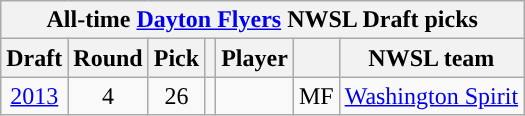<table class="wikitable sortable" style="text-align: center;">
<tr>
<th colspan="7" style="background:#">All-time <a href='#'><span>Dayton Flyers</span></a> NWSL Draft picks</th>
</tr>
<tr>
<th scope="col">Draft</th>
<th scope="col">Round</th>
<th scope="col">Pick</th>
<th scope="col"></th>
<th scope="col">Player</th>
<th scope="col"></th>
<th scope="col">NWSL team</th>
</tr>
<tr>
<td><a href='#'>2013</a></td>
<td>4</td>
<td>26</td>
<td></td>
<td></td>
<td>MF</td>
<td><a href='#'>Washington Spirit</a></td>
</tr>
</table>
